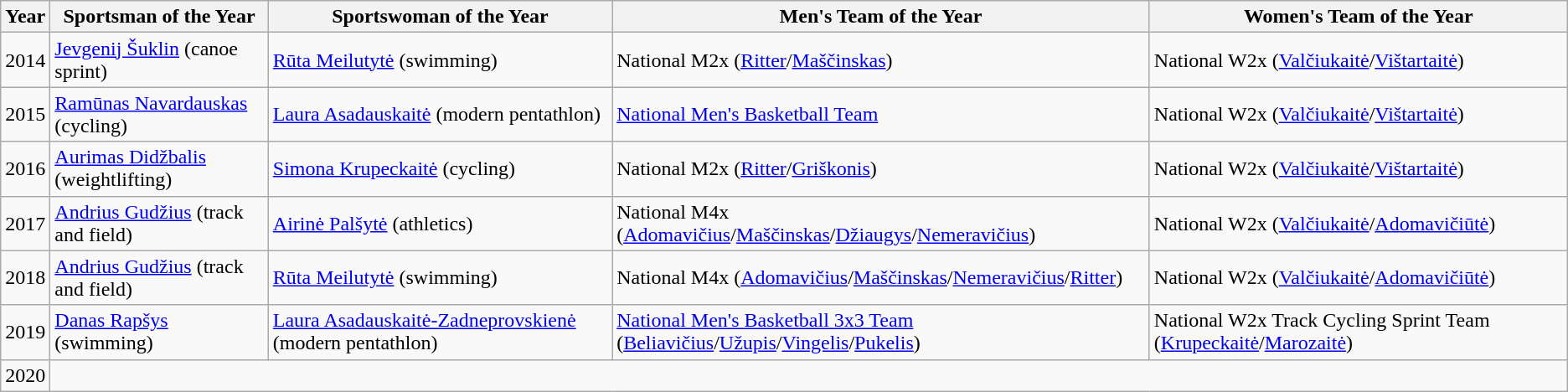<table class="wikitable">
<tr>
<th>Year</th>
<th>Sportsman of the Year</th>
<th>Sportswoman of the Year</th>
<th>Men's Team of the Year</th>
<th>Women's Team of the Year</th>
</tr>
<tr>
<td>2014</td>
<td><a href='#'>Jevgenij Šuklin</a> (canoe sprint)</td>
<td><a href='#'>Rūta Meilutytė</a> (swimming)</td>
<td>National M2x (<a href='#'>Ritter</a>/<a href='#'>Maščinskas</a>)</td>
<td>National W2x (<a href='#'>Valčiukaitė</a>/<a href='#'>Vištartaitė</a>)</td>
</tr>
<tr>
<td>2015</td>
<td><a href='#'>Ramūnas Navardauskas</a> (cycling)</td>
<td><a href='#'>Laura Asadauskaitė</a> (modern pentathlon)</td>
<td><a href='#'>National Men's Basketball Team</a></td>
<td>National W2x (<a href='#'>Valčiukaitė</a>/<a href='#'>Vištartaitė</a>)</td>
</tr>
<tr>
<td>2016</td>
<td><a href='#'>Aurimas Didžbalis</a> (weightlifting)</td>
<td><a href='#'>Simona Krupeckaitė</a> (cycling)</td>
<td>National M2x (<a href='#'>Ritter</a>/<a href='#'>Griškonis</a>)</td>
<td>National W2x (<a href='#'>Valčiukaitė</a>/<a href='#'>Vištartaitė</a>)</td>
</tr>
<tr>
<td>2017</td>
<td><a href='#'>Andrius Gudžius</a> (track and field)</td>
<td><a href='#'>Airinė Palšytė</a> (athletics)</td>
<td>National M4x (<a href='#'>Adomavičius</a>/<a href='#'>Maščinskas</a>/<a href='#'>Džiaugys</a>/<a href='#'>Nemeravičius</a>)</td>
<td>National W2x (<a href='#'>Valčiukaitė</a>/<a href='#'>Adomavičiūtė</a>)</td>
</tr>
<tr>
<td>2018</td>
<td><a href='#'>Andrius Gudžius</a> (track and field)</td>
<td><a href='#'>Rūta Meilutytė</a> (swimming)</td>
<td>National M4x (<a href='#'>Adomavičius</a>/<a href='#'>Maščinskas</a>/<a href='#'>Nemeravičius</a>/<a href='#'>Ritter</a>)</td>
<td>National W2x (<a href='#'>Valčiukaitė</a>/<a href='#'>Adomavičiūtė</a>)</td>
</tr>
<tr>
<td>2019</td>
<td><a href='#'>Danas Rapšys</a> (swimming)</td>
<td><a href='#'>Laura Asadauskaitė-Zadneprovskienė</a> (modern pentathlon)</td>
<td><a href='#'>National Men's Basketball 3x3 Team</a> (<a href='#'>Beliavičius</a>/<a href='#'>Užupis</a>/<a href='#'>Vingelis</a>/<a href='#'>Pukelis</a>)</td>
<td>National W2x Track Cycling Sprint Team (<a href='#'>Krupeckaitė</a>/<a href='#'>Marozaitė</a>)</td>
</tr>
<tr>
<td>2020</td>
<td colspan=4></td>
</tr>
</table>
